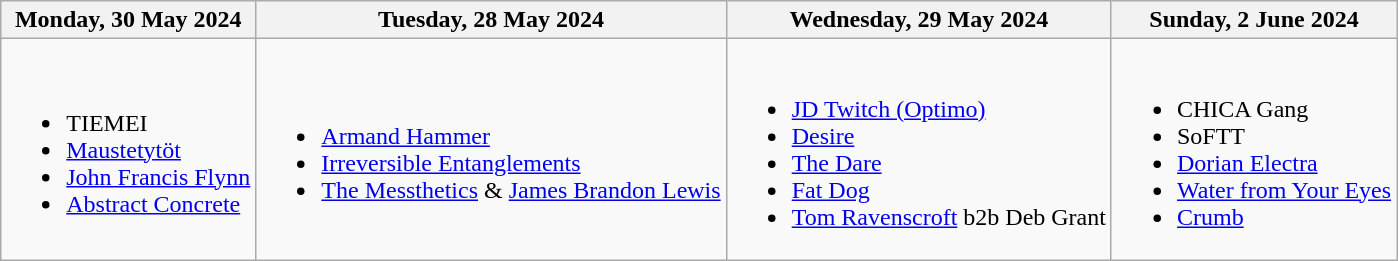<table class="wikitable">
<tr>
<th>Monday, 30 May 2024</th>
<th>Tuesday, 28 May 2024</th>
<th>Wednesday, 29 May 2024</th>
<th>Sunday, 2 June 2024</th>
</tr>
<tr>
<td><br><ul><li>TIEMEI</li><li><a href='#'>Maustetytöt</a></li><li><a href='#'>John Francis Flynn</a></li><li><a href='#'>Abstract Concrete</a></li></ul></td>
<td><br><ul><li><a href='#'>Armand Hammer</a></li><li><a href='#'>Irreversible Entanglements</a></li><li><a href='#'>The Messthetics</a> & <a href='#'>James Brandon Lewis</a></li></ul></td>
<td><br><ul><li><a href='#'>JD Twitch (Optimo)</a></li><li><a href='#'>Desire</a></li><li><a href='#'>The Dare</a></li><li><a href='#'>Fat Dog</a></li><li><a href='#'>Tom Ravenscroft</a> b2b Deb Grant</li></ul></td>
<td><br><ul><li>CHICA Gang</li><li>SoFTT</li><li><a href='#'>Dorian Electra</a></li><li><a href='#'>Water from Your Eyes</a></li><li><a href='#'>Crumb</a></li></ul></td>
</tr>
</table>
